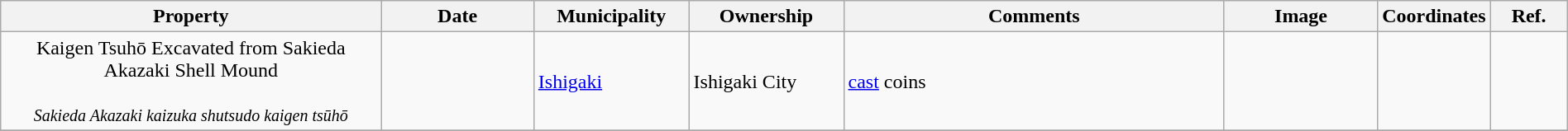<table class="wikitable sortable"  style="width:100%;">
<tr>
<th width="25%" align="left">Property</th>
<th width="10%" align="left">Date</th>
<th width="10%" align="left">Municipality</th>
<th width="10%" align="left">Ownership</th>
<th width="25%" align="left" class="unsortable">Comments</th>
<th width="10%" align="left" class="unsortable">Image</th>
<th width="5%" align="left" class="unsortable">Coordinates</th>
<th width="5%" align="left" class="unsortable">Ref.</th>
</tr>
<tr>
<td align="center">Kaigen Tsuhō Excavated from Sakieda Akazaki Shell Mound<br><br><small><em>Sakieda Akazaki kaizuka shutsudo kaigen tsūhō</em></small></td>
<td></td>
<td><a href='#'>Ishigaki</a></td>
<td>Ishigaki City</td>
<td><a href='#'>cast</a> coins</td>
<td></td>
<td></td>
<td></td>
</tr>
<tr>
</tr>
</table>
